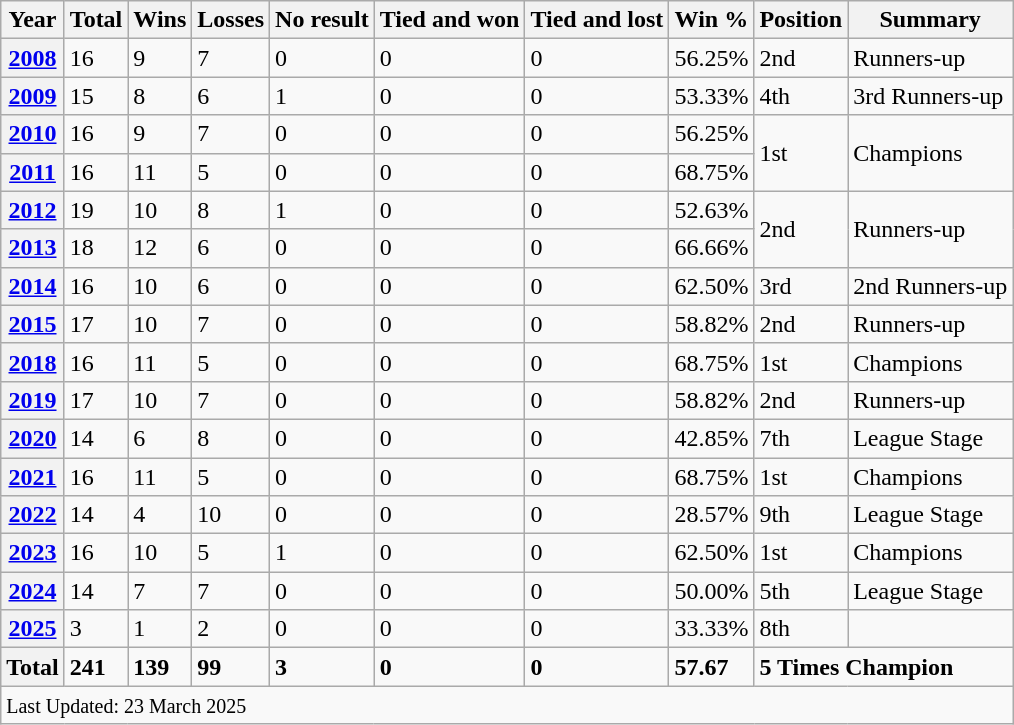<table class="wikitable">
<tr>
<th>Year</th>
<th>Total</th>
<th>Wins</th>
<th>Losses</th>
<th>No result</th>
<th>Tied and won</th>
<th>Tied and lost</th>
<th>Win %</th>
<th>Position</th>
<th>Summary</th>
</tr>
<tr>
<th><a href='#'>2008</a></th>
<td>16</td>
<td>9</td>
<td>7</td>
<td>0</td>
<td>0</td>
<td>0</td>
<td>56.25%</td>
<td>2nd</td>
<td>Runners-up</td>
</tr>
<tr>
<th><a href='#'>2009</a></th>
<td>15</td>
<td>8</td>
<td>6</td>
<td>1</td>
<td>0</td>
<td>0</td>
<td>53.33%</td>
<td>4th</td>
<td>3rd Runners-up</td>
</tr>
<tr>
<th><a href='#'>2010</a></th>
<td>16</td>
<td>9</td>
<td>7</td>
<td>0</td>
<td>0</td>
<td>0</td>
<td>56.25%</td>
<td rowspan=2>1st</td>
<td rowspan=2>Champions</td>
</tr>
<tr>
<th><a href='#'>2011</a></th>
<td>16</td>
<td>11</td>
<td>5</td>
<td>0</td>
<td>0</td>
<td>0</td>
<td>68.75%</td>
</tr>
<tr>
<th><a href='#'>2012</a></th>
<td>19</td>
<td>10</td>
<td>8</td>
<td>1</td>
<td>0</td>
<td>0</td>
<td>52.63%</td>
<td rowspan=2>2nd</td>
<td rowspan=2>Runners-up</td>
</tr>
<tr>
<th><a href='#'>2013</a></th>
<td>18</td>
<td>12</td>
<td>6</td>
<td>0</td>
<td>0</td>
<td>0</td>
<td>66.66%</td>
</tr>
<tr>
<th><a href='#'>2014</a></th>
<td>16</td>
<td>10</td>
<td>6</td>
<td>0</td>
<td>0</td>
<td>0</td>
<td>62.50%</td>
<td>3rd</td>
<td>2nd Runners-up</td>
</tr>
<tr>
<th><a href='#'>2015</a></th>
<td>17</td>
<td>10</td>
<td>7</td>
<td>0</td>
<td>0</td>
<td>0</td>
<td>58.82%</td>
<td>2nd</td>
<td>Runners-up</td>
</tr>
<tr>
<th><a href='#'>2018</a></th>
<td>16</td>
<td>11</td>
<td>5</td>
<td>0</td>
<td>0</td>
<td>0</td>
<td>68.75%</td>
<td>1st</td>
<td>Champions</td>
</tr>
<tr>
<th><a href='#'>2019</a></th>
<td>17</td>
<td>10</td>
<td>7</td>
<td>0</td>
<td>0</td>
<td>0</td>
<td>58.82%</td>
<td>2nd</td>
<td>Runners-up</td>
</tr>
<tr>
<th><a href='#'>2020</a></th>
<td>14</td>
<td>6</td>
<td>8</td>
<td>0</td>
<td>0</td>
<td>0</td>
<td>42.85%</td>
<td>7th</td>
<td>League Stage</td>
</tr>
<tr>
<th><a href='#'>2021</a></th>
<td>16</td>
<td>11</td>
<td>5</td>
<td>0</td>
<td>0</td>
<td>0</td>
<td>68.75%</td>
<td>1st</td>
<td>Champions</td>
</tr>
<tr>
<th><a href='#'>2022</a></th>
<td>14</td>
<td>4</td>
<td>10</td>
<td>0</td>
<td>0</td>
<td>0</td>
<td>28.57%</td>
<td>9th</td>
<td>League Stage</td>
</tr>
<tr>
<th><a href='#'>2023</a></th>
<td>16</td>
<td>10</td>
<td>5</td>
<td>1</td>
<td>0</td>
<td>0</td>
<td>62.50%</td>
<td>1st</td>
<td>Champions</td>
</tr>
<tr>
<th><a href='#'>2024</a></th>
<td>14</td>
<td>7</td>
<td>7</td>
<td>0</td>
<td>0</td>
<td>0</td>
<td>50.00%</td>
<td>5th</td>
<td>League Stage</td>
</tr>
<tr>
<th><a href='#'>2025</a></th>
<td>3</td>
<td>1</td>
<td>2</td>
<td>0</td>
<td>0</td>
<td>0</td>
<td>33.33%</td>
<td>8th</td>
<td></td>
</tr>
<tr class=sortbottom>
<th>Total</th>
<td><strong>241</strong></td>
<td><strong>139</strong></td>
<td><strong>99</strong></td>
<td><strong>3</strong></td>
<td><strong>0</strong></td>
<td><strong>0</strong></td>
<td><strong>57.67</strong></td>
<td colspan=2><strong>5 Times Champion</strong></td>
</tr>
<tr>
<td colspan=10><small>Last Updated: 23 March 2025</small></td>
</tr>
</table>
